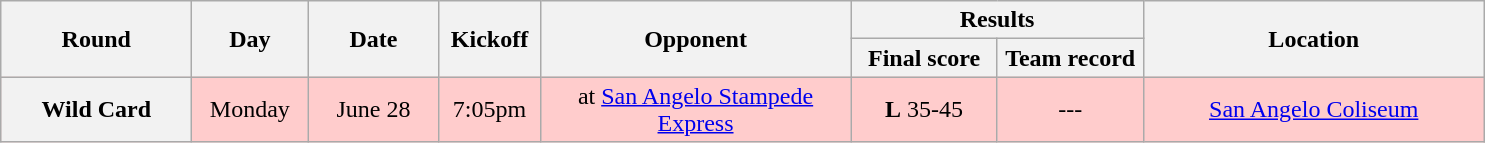<table class="wikitable">
<tr>
<th rowspan="2" width="120">Round</th>
<th rowspan="2" width="70">Day</th>
<th rowspan="2" width="80">Date</th>
<th rowspan="2" width="60">Kickoff</th>
<th rowspan="2" width="200">Opponent</th>
<th colspan="2" width="180">Results</th>
<th rowspan="2" width="220">Location</th>
</tr>
<tr>
<th width="90">Final score</th>
<th width="90">Team record</th>
</tr>
<tr align="center" bgcolor="#FFCCCC">
<th>Wild Card</th>
<td align="center">Monday</td>
<td align="center">June 28</td>
<td align="center">7:05pm</td>
<td align="center">at <a href='#'>San Angelo Stampede Express</a></td>
<td align="center"><strong>L</strong> 35-45</td>
<td align="center">---</td>
<td align="center"><a href='#'>San Angelo Coliseum</a></td>
</tr>
</table>
